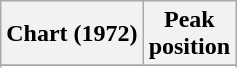<table class="wikitable sortable plainrowheaders">
<tr>
<th>Chart (1972)</th>
<th>Peak<br>position</th>
</tr>
<tr>
</tr>
<tr>
</tr>
</table>
